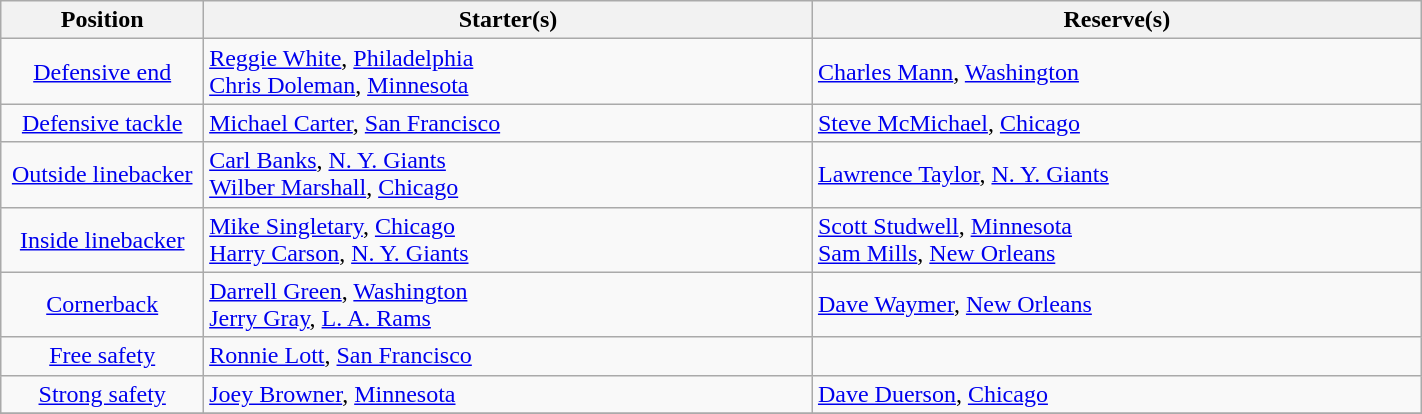<table class="wikitable" width=75%>
<tr>
<th width=10%>Position</th>
<th width=30%>Starter(s)</th>
<th width=30%>Reserve(s)</th>
</tr>
<tr>
<td align=center><a href='#'>Defensive end</a></td>
<td> <a href='#'>Reggie White</a>, <a href='#'>Philadelphia</a><br> <a href='#'>Chris Doleman</a>, <a href='#'>Minnesota</a></td>
<td> <a href='#'>Charles Mann</a>, <a href='#'>Washington</a></td>
</tr>
<tr>
<td align=center><a href='#'>Defensive tackle</a></td>
<td> <a href='#'>Michael Carter</a>, <a href='#'>San Francisco</a></td>
<td> <a href='#'>Steve McMichael</a>, <a href='#'>Chicago</a></td>
</tr>
<tr>
<td align=center><a href='#'>Outside linebacker</a></td>
<td> <a href='#'>Carl Banks</a>, <a href='#'>N. Y. Giants</a><br> <a href='#'>Wilber Marshall</a>, <a href='#'>Chicago</a></td>
<td> <a href='#'>Lawrence Taylor</a>, <a href='#'>N. Y. Giants</a></td>
</tr>
<tr>
<td align=center><a href='#'>Inside linebacker</a></td>
<td> <a href='#'>Mike Singletary</a>, <a href='#'>Chicago</a><br> <a href='#'>Harry Carson</a>, <a href='#'>N. Y. Giants</a></td>
<td> <a href='#'>Scott Studwell</a>, <a href='#'>Minnesota</a><br> <a href='#'>Sam Mills</a>, <a href='#'>New Orleans</a></td>
</tr>
<tr>
<td align=center><a href='#'>Cornerback</a></td>
<td> <a href='#'>Darrell Green</a>, <a href='#'>Washington</a><br> <a href='#'>Jerry Gray</a>, <a href='#'>L. A. Rams</a></td>
<td> <a href='#'>Dave Waymer</a>, <a href='#'>New Orleans</a></td>
</tr>
<tr>
<td align=center><a href='#'>Free safety</a></td>
<td> <a href='#'>Ronnie Lott</a>, <a href='#'>San Francisco</a></td>
<td></td>
</tr>
<tr>
<td align=center><a href='#'>Strong safety</a></td>
<td> <a href='#'>Joey Browner</a>, <a href='#'>Minnesota</a></td>
<td> <a href='#'>Dave Duerson</a>, <a href='#'>Chicago</a></td>
</tr>
<tr>
</tr>
</table>
